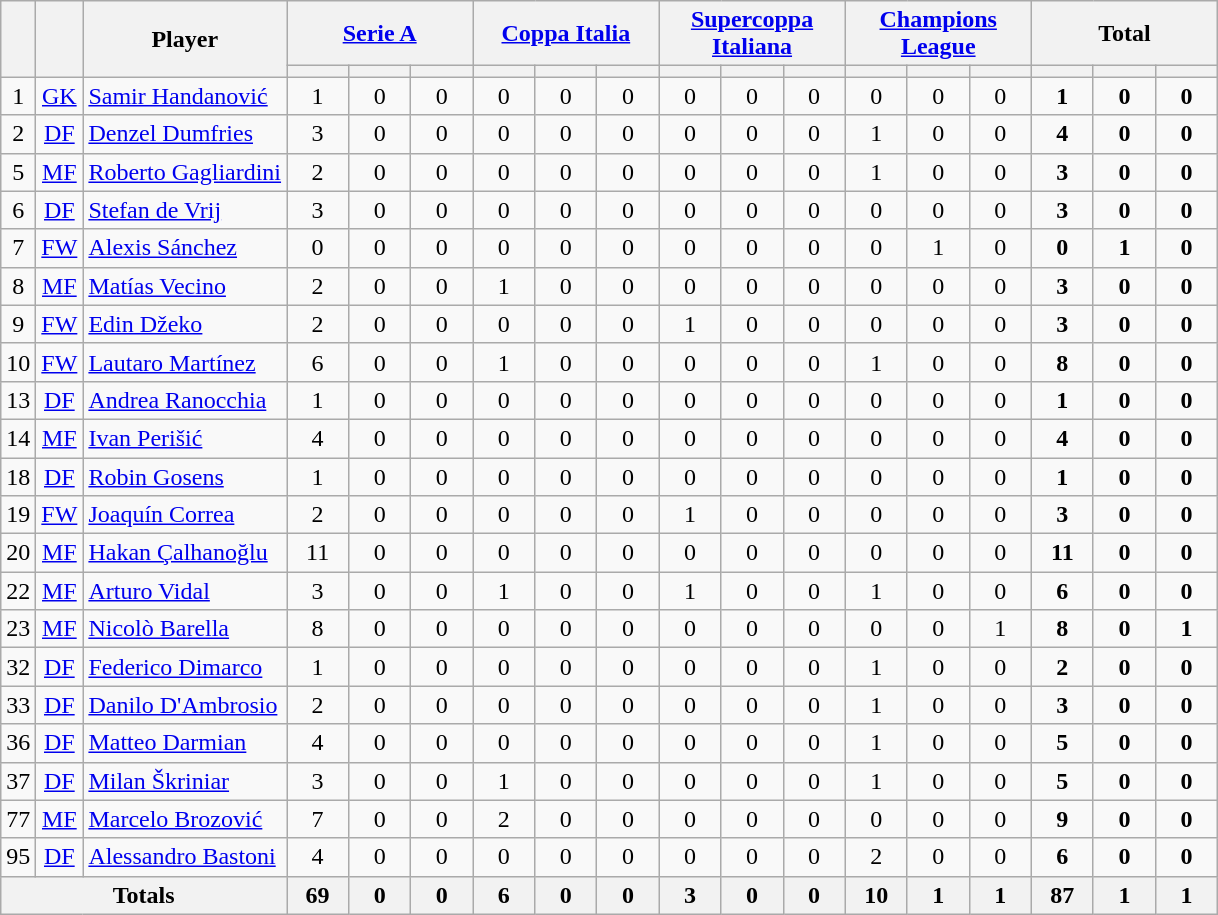<table class="wikitable" style="text-align:center;">
<tr>
<th rowspan="2" !width=15><strong></strong></th>
<th rowspan="2" !width=15><strong></strong></th>
<th rowspan="2" !width=120><strong>Player</strong></th>
<th colspan="3"><strong><a href='#'>Serie A</a></strong></th>
<th colspan="3"><strong><a href='#'>Coppa Italia</a></strong></th>
<th colspan="3"><strong><a href='#'>Supercoppa Italiana</a></strong></th>
<th colspan="3"><strong><a href='#'>Champions League</a></strong></th>
<th colspan="3"><strong>Total</strong></th>
</tr>
<tr>
<th width=34; background:#fe9;"></th>
<th width=34; background:#fe9;"></th>
<th width=34; background:#ff8888;"></th>
<th width=34; background:#fe9;"></th>
<th width=34; background:#fe9;"></th>
<th width=34; background:#ff8888;"></th>
<th width=34; background:#fe9;"></th>
<th width=34; background:#fe9;"></th>
<th width=34; background:#ff8888;"></th>
<th width=34; background:#fe9;"></th>
<th width=34; background:#fe9;"></th>
<th width=34; background:#ff8888;"></th>
<th width=34; background:#fe9;"></th>
<th width=34; background:#fe9;"></th>
<th width=34; background:#ff8888;"></th>
</tr>
<tr>
<td>1</td>
<td><a href='#'>GK</a></td>
<td align=left> <a href='#'>Samir Handanović</a></td>
<td>1</td>
<td>0</td>
<td>0</td>
<td>0</td>
<td>0</td>
<td>0</td>
<td>0</td>
<td>0</td>
<td>0</td>
<td>0</td>
<td>0</td>
<td>0</td>
<td><strong>1</strong></td>
<td><strong>0</strong></td>
<td><strong>0</strong></td>
</tr>
<tr>
<td>2</td>
<td><a href='#'>DF</a></td>
<td align=left> <a href='#'>Denzel Dumfries</a></td>
<td>3</td>
<td>0</td>
<td>0</td>
<td>0</td>
<td>0</td>
<td>0</td>
<td>0</td>
<td>0</td>
<td>0</td>
<td>1</td>
<td>0</td>
<td>0</td>
<td><strong>4</strong></td>
<td><strong>0</strong></td>
<td><strong>0</strong></td>
</tr>
<tr>
<td>5</td>
<td><a href='#'>MF</a></td>
<td align=left> <a href='#'>Roberto Gagliardini</a></td>
<td>2</td>
<td>0</td>
<td>0</td>
<td>0</td>
<td>0</td>
<td>0</td>
<td>0</td>
<td>0</td>
<td>0</td>
<td>1</td>
<td>0</td>
<td>0</td>
<td><strong>3</strong></td>
<td><strong>0</strong></td>
<td><strong>0</strong></td>
</tr>
<tr>
<td>6</td>
<td><a href='#'>DF</a></td>
<td align=left> <a href='#'>Stefan de Vrij</a></td>
<td>3</td>
<td>0</td>
<td>0</td>
<td>0</td>
<td>0</td>
<td>0</td>
<td>0</td>
<td>0</td>
<td>0</td>
<td>0</td>
<td>0</td>
<td>0</td>
<td><strong>3</strong></td>
<td><strong>0</strong></td>
<td><strong>0</strong></td>
</tr>
<tr>
<td>7</td>
<td><a href='#'>FW</a></td>
<td align=left> <a href='#'>Alexis Sánchez</a></td>
<td>0</td>
<td>0</td>
<td>0</td>
<td>0</td>
<td>0</td>
<td>0</td>
<td>0</td>
<td>0</td>
<td>0</td>
<td>0</td>
<td>1</td>
<td>0</td>
<td><strong>0</strong></td>
<td><strong>1</strong></td>
<td><strong>0</strong></td>
</tr>
<tr>
<td>8</td>
<td><a href='#'>MF</a></td>
<td align=left> <a href='#'>Matías Vecino</a></td>
<td>2</td>
<td>0</td>
<td>0</td>
<td>1</td>
<td>0</td>
<td>0</td>
<td>0</td>
<td>0</td>
<td>0</td>
<td>0</td>
<td>0</td>
<td>0</td>
<td><strong>3</strong></td>
<td><strong>0</strong></td>
<td><strong>0</strong></td>
</tr>
<tr>
<td>9</td>
<td><a href='#'>FW</a></td>
<td align=left> <a href='#'>Edin Džeko</a></td>
<td>2</td>
<td>0</td>
<td>0</td>
<td>0</td>
<td>0</td>
<td>0</td>
<td>1</td>
<td>0</td>
<td>0</td>
<td>0</td>
<td>0</td>
<td>0</td>
<td><strong>3</strong></td>
<td><strong>0</strong></td>
<td><strong>0</strong></td>
</tr>
<tr>
<td>10</td>
<td><a href='#'>FW</a></td>
<td align=left> <a href='#'>Lautaro Martínez</a></td>
<td>6</td>
<td>0</td>
<td>0</td>
<td>1</td>
<td>0</td>
<td>0</td>
<td>0</td>
<td>0</td>
<td>0</td>
<td>1</td>
<td>0</td>
<td>0</td>
<td><strong>8</strong></td>
<td><strong>0</strong></td>
<td><strong>0</strong></td>
</tr>
<tr>
<td>13</td>
<td><a href='#'>DF</a></td>
<td align=left> <a href='#'>Andrea Ranocchia</a></td>
<td>1</td>
<td>0</td>
<td>0</td>
<td>0</td>
<td>0</td>
<td>0</td>
<td>0</td>
<td>0</td>
<td>0</td>
<td>0</td>
<td>0</td>
<td>0</td>
<td><strong>1</strong></td>
<td><strong>0</strong></td>
<td><strong>0</strong></td>
</tr>
<tr>
<td>14</td>
<td><a href='#'>MF</a></td>
<td align=left> <a href='#'>Ivan Perišić</a></td>
<td>4</td>
<td>0</td>
<td>0</td>
<td>0</td>
<td>0</td>
<td>0</td>
<td>0</td>
<td>0</td>
<td>0</td>
<td>0</td>
<td>0</td>
<td>0</td>
<td><strong>4</strong></td>
<td><strong>0</strong></td>
<td><strong>0</strong></td>
</tr>
<tr>
<td>18</td>
<td><a href='#'>DF</a></td>
<td align=left> <a href='#'>Robin Gosens</a></td>
<td>1</td>
<td>0</td>
<td>0</td>
<td>0</td>
<td>0</td>
<td>0</td>
<td>0</td>
<td>0</td>
<td>0</td>
<td>0</td>
<td>0</td>
<td>0</td>
<td><strong>1</strong></td>
<td><strong>0</strong></td>
<td><strong>0</strong></td>
</tr>
<tr>
<td>19</td>
<td><a href='#'>FW</a></td>
<td align=left> <a href='#'>Joaquín Correa</a></td>
<td>2</td>
<td>0</td>
<td>0</td>
<td>0</td>
<td>0</td>
<td>0</td>
<td>1</td>
<td>0</td>
<td>0</td>
<td>0</td>
<td>0</td>
<td>0</td>
<td><strong>3</strong></td>
<td><strong>0</strong></td>
<td><strong>0</strong></td>
</tr>
<tr>
<td>20</td>
<td><a href='#'>MF</a></td>
<td align=left> <a href='#'>Hakan Çalhanoğlu</a></td>
<td>11</td>
<td>0</td>
<td>0</td>
<td>0</td>
<td>0</td>
<td>0</td>
<td>0</td>
<td>0</td>
<td>0</td>
<td>0</td>
<td>0</td>
<td>0</td>
<td><strong>11</strong></td>
<td><strong>0</strong></td>
<td><strong>0</strong></td>
</tr>
<tr>
<td>22</td>
<td><a href='#'>MF</a></td>
<td align=left> <a href='#'>Arturo Vidal</a></td>
<td>3</td>
<td>0</td>
<td>0</td>
<td>1</td>
<td>0</td>
<td>0</td>
<td>1</td>
<td>0</td>
<td>0</td>
<td>1</td>
<td>0</td>
<td>0</td>
<td><strong>6</strong></td>
<td><strong>0</strong></td>
<td><strong>0</strong></td>
</tr>
<tr>
<td>23</td>
<td><a href='#'>MF</a></td>
<td align=left> <a href='#'>Nicolò Barella</a></td>
<td>8</td>
<td>0</td>
<td>0</td>
<td>0</td>
<td>0</td>
<td>0</td>
<td>0</td>
<td>0</td>
<td>0</td>
<td>0</td>
<td>0</td>
<td>1</td>
<td><strong>8</strong></td>
<td><strong>0</strong></td>
<td><strong>1</strong></td>
</tr>
<tr>
<td>32</td>
<td><a href='#'>DF</a></td>
<td align=left> <a href='#'>Federico Dimarco</a></td>
<td>1</td>
<td>0</td>
<td>0</td>
<td>0</td>
<td>0</td>
<td>0</td>
<td>0</td>
<td>0</td>
<td>0</td>
<td>1</td>
<td>0</td>
<td>0</td>
<td><strong>2</strong></td>
<td><strong>0</strong></td>
<td><strong>0</strong></td>
</tr>
<tr>
<td>33</td>
<td><a href='#'>DF</a></td>
<td align=left> <a href='#'>Danilo D'Ambrosio</a></td>
<td>2</td>
<td>0</td>
<td>0</td>
<td>0</td>
<td>0</td>
<td>0</td>
<td>0</td>
<td>0</td>
<td>0</td>
<td>1</td>
<td>0</td>
<td>0</td>
<td><strong>3</strong></td>
<td><strong>0</strong></td>
<td><strong>0</strong></td>
</tr>
<tr>
<td>36</td>
<td><a href='#'>DF</a></td>
<td align=left> <a href='#'>Matteo Darmian</a></td>
<td>4</td>
<td>0</td>
<td>0</td>
<td>0</td>
<td>0</td>
<td>0</td>
<td>0</td>
<td>0</td>
<td>0</td>
<td>1</td>
<td>0</td>
<td>0</td>
<td><strong>5</strong></td>
<td><strong>0</strong></td>
<td><strong>0</strong></td>
</tr>
<tr>
<td>37</td>
<td><a href='#'>DF</a></td>
<td align=left> <a href='#'>Milan Škriniar</a></td>
<td>3</td>
<td>0</td>
<td>0</td>
<td>1</td>
<td>0</td>
<td>0</td>
<td>0</td>
<td>0</td>
<td>0</td>
<td>1</td>
<td>0</td>
<td>0</td>
<td><strong>5</strong></td>
<td><strong>0</strong></td>
<td><strong>0</strong></td>
</tr>
<tr>
<td>77</td>
<td><a href='#'>MF</a></td>
<td align=left> <a href='#'>Marcelo Brozović</a></td>
<td>7</td>
<td>0</td>
<td>0</td>
<td>2</td>
<td>0</td>
<td>0</td>
<td>0</td>
<td>0</td>
<td>0</td>
<td>0</td>
<td>0</td>
<td>0</td>
<td><strong>9</strong></td>
<td><strong>0</strong></td>
<td><strong>0</strong></td>
</tr>
<tr>
<td>95</td>
<td><a href='#'>DF</a></td>
<td align=left> <a href='#'>Alessandro Bastoni</a></td>
<td>4</td>
<td>0</td>
<td>0</td>
<td>0</td>
<td>0</td>
<td>0</td>
<td>0</td>
<td>0</td>
<td>0</td>
<td>2</td>
<td>0</td>
<td>0</td>
<td><strong>6</strong></td>
<td><strong>0</strong></td>
<td><strong>0</strong></td>
</tr>
<tr>
<th colspan=3><strong>Totals</strong></th>
<th><strong>69</strong></th>
<th><strong>0</strong></th>
<th><strong>0</strong></th>
<th><strong>6</strong></th>
<th><strong>0</strong></th>
<th><strong>0</strong></th>
<th><strong>3</strong></th>
<th><strong>0</strong></th>
<th><strong>0</strong></th>
<th><strong>10</strong></th>
<th><strong>1</strong></th>
<th><strong>1</strong></th>
<th><strong>87</strong></th>
<th><strong>1</strong></th>
<th><strong>1</strong></th>
</tr>
</table>
